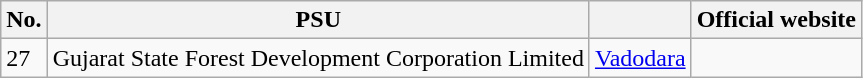<table class="wikitable">
<tr>
<th>No.</th>
<th>PSU</th>
<th></th>
<th>Official website</th>
</tr>
<tr>
<td>27</td>
<td>Gujarat State Forest Development Corporation Limited</td>
<td><a href='#'>Vadodara</a></td>
<td></td>
</tr>
</table>
